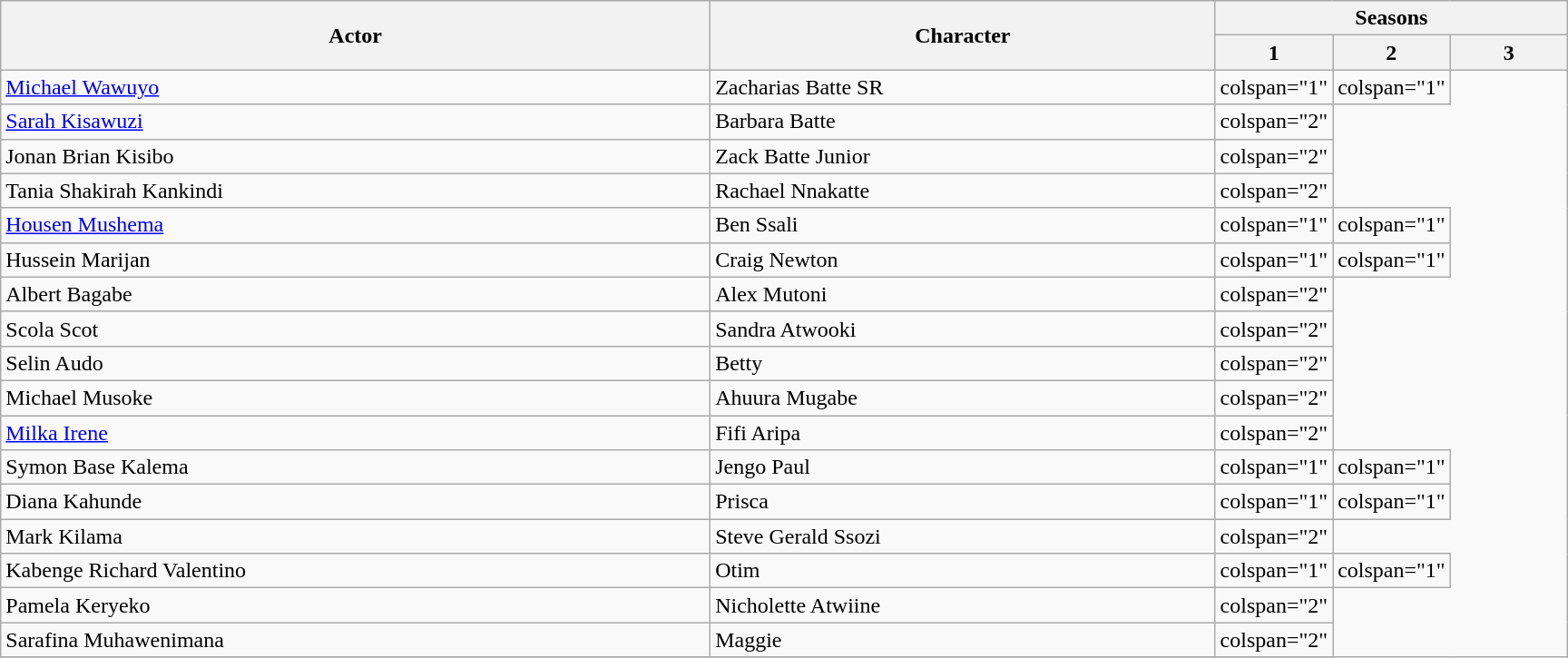<table class="wikitable plainrowheaders">
<tr>
<th scope="col" rowspan="2">Actor</th>
<th scope="col" rowspan="2">Character</th>
<th scope="col" colspan="10">Seasons</th>
</tr>
<tr>
<th scope="col" style="width:7.5%;">1</th>
<th scope="col" style="width:7.5%;">2</th>
<th scope="col" style="width:7.5%;">3</th>
</tr>
<tr>
<td scope="row"><a href='#'>Michael Wawuyo</a></td>
<td>Zacharias Batte SR</td>
<td>colspan="1" </td>
<td>colspan="1" </td>
</tr>
<tr>
<td scope="row"><a href='#'>Sarah Kisawuzi</a></td>
<td>Barbara Batte</td>
<td>colspan="2" </td>
</tr>
<tr>
<td scope="row">Jonan Brian Kisibo</td>
<td>Zack Batte Junior</td>
<td>colspan="2" </td>
</tr>
<tr>
<td scope="row">Tania Shakirah Kankindi</td>
<td>Rachael Nnakatte</td>
<td>colspan="2" </td>
</tr>
<tr>
<td><a href='#'>Housen Mushema</a></td>
<td>Ben Ssali</td>
<td>colspan="1" </td>
<td>colspan="1" </td>
</tr>
<tr>
<td>Hussein Marijan</td>
<td>Craig Newton</td>
<td>colspan="1" </td>
<td>colspan="1" </td>
</tr>
<tr>
<td>Albert Bagabe</td>
<td>Alex Mutoni</td>
<td>colspan="2" </td>
</tr>
<tr>
<td>Scola Scot</td>
<td>Sandra Atwooki</td>
<td>colspan="2" </td>
</tr>
<tr>
<td>Selin Audo</td>
<td>Betty</td>
<td>colspan="2" </td>
</tr>
<tr>
<td>Michael Musoke</td>
<td>Ahuura Mugabe</td>
<td>colspan="2" </td>
</tr>
<tr>
<td><a href='#'>Milka Irene</a></td>
<td>Fifi Aripa</td>
<td>colspan="2" </td>
</tr>
<tr>
<td>Symon Base Kalema</td>
<td>Jengo Paul</td>
<td>colspan="1" </td>
<td>colspan="1" </td>
</tr>
<tr>
<td>Diana Kahunde</td>
<td>Prisca</td>
<td>colspan="1" </td>
<td>colspan="1" </td>
</tr>
<tr>
<td>Mark Kilama</td>
<td>Steve Gerald Ssozi</td>
<td>colspan="2" </td>
</tr>
<tr>
<td>Kabenge Richard Valentino</td>
<td>Otim</td>
<td>colspan="1" </td>
<td>colspan="1" </td>
</tr>
<tr>
<td>Pamela Keryeko</td>
<td>Nicholette Atwiine</td>
<td>colspan="2" </td>
</tr>
<tr>
<td>Sarafina Muhawenimana</td>
<td>Maggie</td>
<td>colspan="2" </td>
</tr>
<tr>
</tr>
</table>
